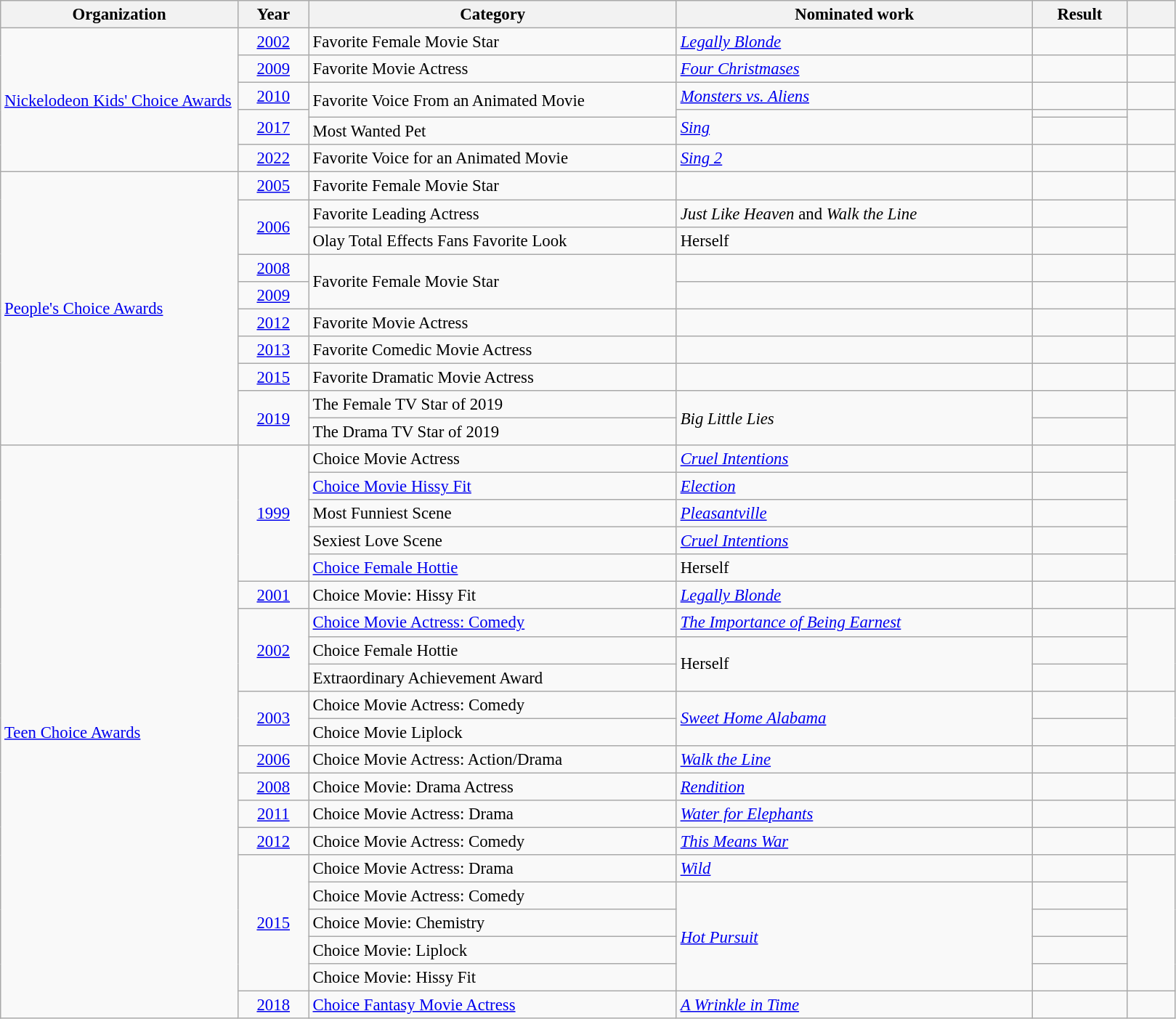<table class="wikitable sortable plainrowheaders" style="font-size:95%;">
<tr>
<th scope="col" style="width:20%;">Organization</th>
<th scope="col" style="width:6%;">Year</th>
<th scope="col" style="width:31%;">Category</th>
<th scope="col" style="width:30%;">Nominated work</th>
<th scope="col" style="width:8%;">Result</th>
<th scope="col" style="width:4%;" class="unsortable"></th>
</tr>
<tr>
<td rowspan="6"><a href='#'>Nickelodeon Kids' Choice Awards</a></td>
<td scope="row" style=text-align:center;"><a href='#'>2002</a></td>
<td>Favorite Female Movie Star</td>
<td><em><a href='#'>Legally Blonde</a></em></td>
<td></td>
<td style=text-align:center;"></td>
</tr>
<tr>
<td scope="row" style=text-align:center;"><a href='#'>2009</a></td>
<td>Favorite Movie Actress</td>
<td><em><a href='#'>Four Christmases</a></em></td>
<td></td>
<td style=text-align:center;"></td>
</tr>
<tr>
<td scope="row" style=text-align:center;"><a href='#'>2010</a></td>
<td rowspan=2>Favorite Voice From an Animated Movie</td>
<td><em><a href='#'>Monsters vs. Aliens</a></em></td>
<td></td>
<td style=text-align:center;"></td>
</tr>
<tr>
<td scope="row" rowspan=2 style="text-align:center;"><a href='#'>2017</a></td>
<td rowspan=2><em><a href='#'>Sing</a></em></td>
<td></td>
<td rowspan=2 style=text-align:center;"></td>
</tr>
<tr>
<td>Most Wanted Pet</td>
<td></td>
</tr>
<tr>
<td scope="row" style=text-align:center;"><a href='#'>2022</a></td>
<td>Favorite Voice for an Animated Movie</td>
<td><em><a href='#'>Sing 2</a></em></td>
<td></td>
<td style=text-align:center;"></td>
</tr>
<tr>
<td rowspan="10"><a href='#'>People's Choice Awards</a></td>
<td scope="row" style="text-align:center;"><a href='#'>2005</a></td>
<td>Favorite Female Movie Star</td>
<td></td>
<td></td>
<td style="text-align:center;"></td>
</tr>
<tr>
<td scope="row" rowspan="2" style="text-align:center;"><a href='#'>2006</a></td>
<td>Favorite Leading Actress</td>
<td><em>Just Like Heaven</em> and <em>Walk the Line</em></td>
<td></td>
<td rowspan="2" style="text-align:center;"></td>
</tr>
<tr>
<td>Olay Total Effects Fans Favorite Look</td>
<td>Herself</td>
<td></td>
</tr>
<tr>
<td scope="row" style="text-align:center;"><a href='#'>2008</a></td>
<td rowspan="2">Favorite Female Movie Star</td>
<td></td>
<td></td>
<td style="text-align:center;"></td>
</tr>
<tr>
<td scope="row" style="text-align:center;"><a href='#'>2009</a></td>
<td></td>
<td></td>
<td style="text-align:center;"></td>
</tr>
<tr>
<td scope="row" style="text-align:center;"><a href='#'>2012</a></td>
<td>Favorite Movie Actress</td>
<td></td>
<td></td>
<td style="text-align:center;"></td>
</tr>
<tr>
<td scope="row" style="text-align:center;"><a href='#'>2013</a></td>
<td>Favorite Comedic Movie Actress</td>
<td></td>
<td></td>
<td style="text-align:center;"></td>
</tr>
<tr>
<td scope="row" style="text-align:center;"><a href='#'>2015</a></td>
<td>Favorite Dramatic Movie Actress</td>
<td></td>
<td></td>
<td style="text-align:center"></td>
</tr>
<tr>
<td scope="row" rowspan="2" style="text-align:center;"><a href='#'>2019</a></td>
<td>The Female TV Star of 2019</td>
<td rowspan="2"><em>Big Little Lies</em></td>
<td></td>
<td rowspan="2" style="text-align:center;"></td>
</tr>
<tr>
<td>The Drama TV Star of 2019</td>
<td></td>
</tr>
<tr>
<td rowspan="21"><a href='#'>Teen Choice Awards</a></td>
<td scope="row" rowspan=5 style=text-align:center;"><a href='#'>1999</a></td>
<td>Choice Movie Actress</td>
<td><em><a href='#'>Cruel Intentions</a></em></td>
<td></td>
<td rowspan=5 style=text-align:center;"></td>
</tr>
<tr>
<td><a href='#'>Choice Movie Hissy Fit</a></td>
<td><em><a href='#'>Election</a></em></td>
<td></td>
</tr>
<tr>
<td>Most Funniest Scene</td>
<td><em><a href='#'>Pleasantville</a></em></td>
<td></td>
</tr>
<tr>
<td>Sexiest Love Scene</td>
<td><em><a href='#'>Cruel Intentions</a></em></td>
<td></td>
</tr>
<tr>
<td><a href='#'>Choice Female Hottie</a></td>
<td>Herself</td>
<td></td>
</tr>
<tr>
<td style=text-align:center;"><a href='#'>2001</a></td>
<td>Choice Movie: Hissy Fit</td>
<td><em><a href='#'>Legally Blonde</a></em></td>
<td></td>
<td style=text-align:center;"></td>
</tr>
<tr>
<td rowspan=3 style=text-align:center;"><a href='#'>2002</a></td>
<td><a href='#'>Choice Movie Actress: Comedy</a></td>
<td><em><a href='#'>The Importance of Being Earnest</a></em></td>
<td></td>
<td rowspan=3 style=text-align:center;"></td>
</tr>
<tr>
<td>Choice Female Hottie</td>
<td rowspan=2>Herself</td>
<td></td>
</tr>
<tr>
<td>Extraordinary Achievement Award</td>
<td></td>
</tr>
<tr>
<td rowspan=2 style=text-align:center;"><a href='#'>2003</a></td>
<td>Choice Movie Actress: Comedy</td>
<td rowspan=2><em><a href='#'>Sweet Home Alabama</a></em></td>
<td></td>
<td rowspan=2 style=text-align:center;"></td>
</tr>
<tr>
<td>Choice Movie Liplock</td>
<td></td>
</tr>
<tr>
<td style=text-align:center;"><a href='#'>2006</a></td>
<td>Choice Movie Actress: Action/Drama</td>
<td><em><a href='#'>Walk the Line</a></em></td>
<td></td>
<td style=text-align:center;"></td>
</tr>
<tr>
<td style=text-align:center;"><a href='#'>2008</a></td>
<td>Choice Movie: Drama Actress</td>
<td><em><a href='#'>Rendition</a></em></td>
<td></td>
<td style=text-align:center;"></td>
</tr>
<tr>
<td style=text-align:center;"><a href='#'>2011</a></td>
<td>Choice Movie Actress: Drama</td>
<td><em><a href='#'>Water for Elephants</a></em></td>
<td></td>
<td style=text-align:center;"></td>
</tr>
<tr>
<td style=text-align:center;"><a href='#'>2012</a></td>
<td>Choice Movie Actress: Comedy</td>
<td><em><a href='#'>This Means War</a></em></td>
<td></td>
<td style=text-align:center;"></td>
</tr>
<tr>
<td rowspan=5 style=text-align:center;"><a href='#'>2015</a></td>
<td>Choice Movie Actress: Drama</td>
<td><em><a href='#'>Wild</a></em></td>
<td></td>
<td rowspan=5 style=text-align:center;"></td>
</tr>
<tr>
<td>Choice Movie Actress: Comedy</td>
<td rowspan=4><em><a href='#'>Hot Pursuit</a></em></td>
<td></td>
</tr>
<tr>
<td>Choice Movie: Chemistry</td>
<td></td>
</tr>
<tr>
<td>Choice Movie: Liplock</td>
<td></td>
</tr>
<tr>
<td>Choice Movie: Hissy Fit</td>
<td></td>
</tr>
<tr>
<td style=text-align:center;"><a href='#'>2018</a></td>
<td><a href='#'>Choice Fantasy Movie Actress</a></td>
<td><em><a href='#'>A Wrinkle in Time</a></em></td>
<td></td>
<td style=text-align:center;"></td>
</tr>
</table>
